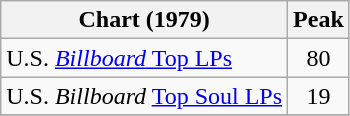<table class="wikitable">
<tr>
<th>Chart (1979)</th>
<th>Peak<br></th>
</tr>
<tr>
<td>U.S. <a href='#'><em>Billboard</em> Top LPs</a></td>
<td align="center">80</td>
</tr>
<tr>
<td>U.S. <em>Billboard</em> <a href='#'>Top Soul LPs</a></td>
<td align="center">19</td>
</tr>
<tr>
</tr>
</table>
